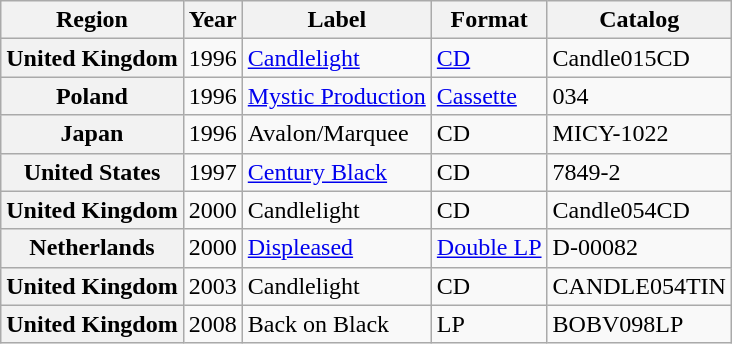<table class="wikitable plainrowheaders" border="1">
<tr>
<th scope="col">Region</th>
<th scope="col">Year</th>
<th scope="col">Label</th>
<th scope="col">Format</th>
<th scope="col">Catalog</th>
</tr>
<tr>
<th scope="row">United Kingdom</th>
<td>1996</td>
<td><a href='#'>Candlelight</a></td>
<td><a href='#'>CD</a></td>
<td>Candle015CD</td>
</tr>
<tr>
<th scope="row">Poland</th>
<td>1996</td>
<td><a href='#'>Mystic Production</a></td>
<td><a href='#'>Cassette</a></td>
<td>034</td>
</tr>
<tr>
<th scope="row">Japan</th>
<td>1996</td>
<td>Avalon/Marquee</td>
<td>CD</td>
<td>MICY-1022</td>
</tr>
<tr>
<th scope="row">United States</th>
<td>1997</td>
<td><a href='#'>Century Black</a></td>
<td>CD</td>
<td>7849-2</td>
</tr>
<tr>
<th scope="row">United Kingdom</th>
<td>2000</td>
<td>Candlelight</td>
<td>CD</td>
<td>Candle054CD</td>
</tr>
<tr>
<th scope="row">Netherlands</th>
<td>2000</td>
<td><a href='#'>Displeased</a></td>
<td><a href='#'>Double LP</a></td>
<td>D-00082</td>
</tr>
<tr>
<th scope="row">United Kingdom</th>
<td>2003</td>
<td>Candlelight</td>
<td>CD</td>
<td>CANDLE054TIN</td>
</tr>
<tr>
<th scope="row">United Kingdom</th>
<td>2008</td>
<td>Back on Black</td>
<td>LP</td>
<td>BOBV098LP</td>
</tr>
</table>
